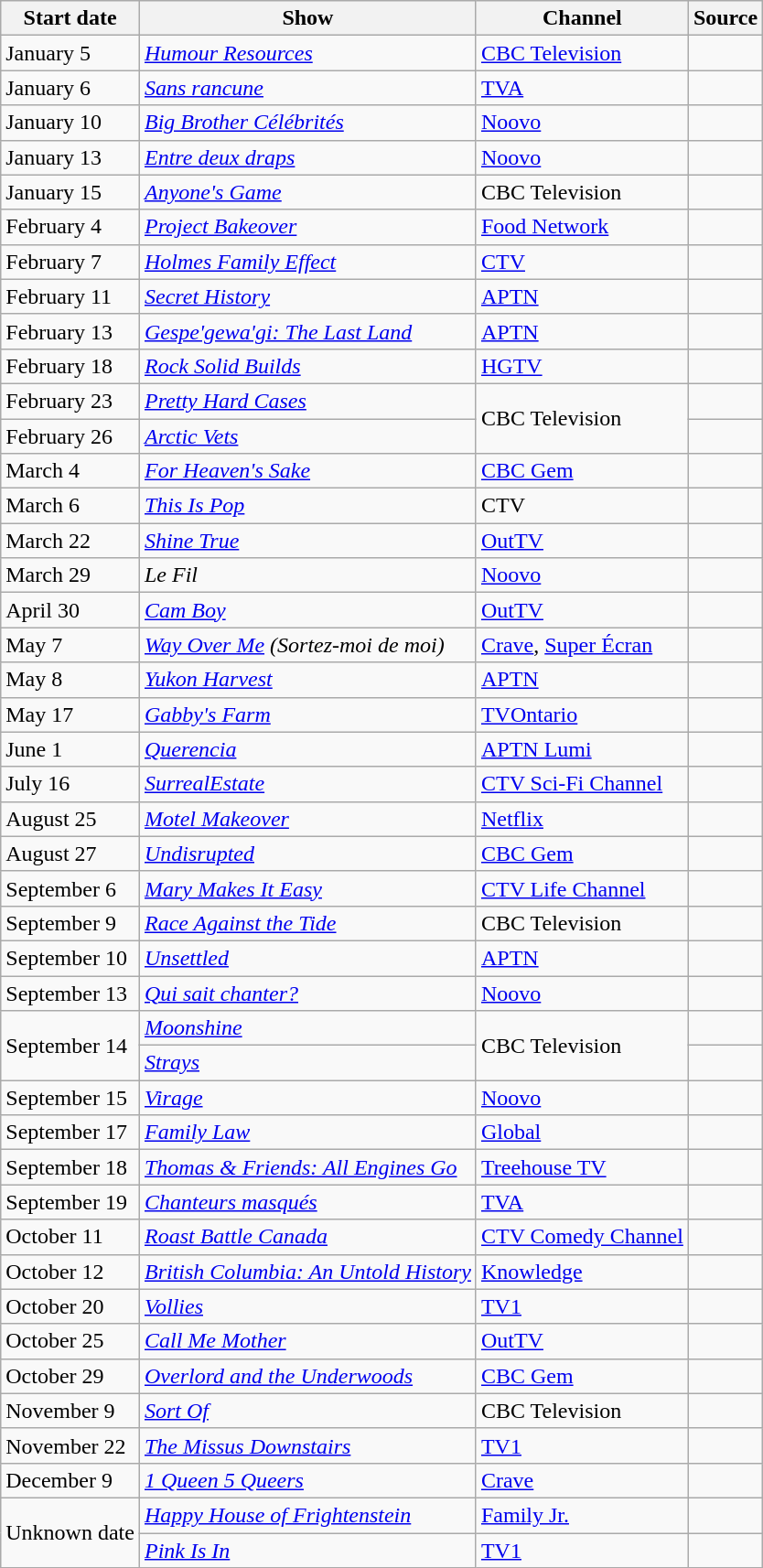<table class="wikitable">
<tr>
<th>Start date</th>
<th>Show</th>
<th>Channel</th>
<th>Source</th>
</tr>
<tr>
<td>January 5</td>
<td><em><a href='#'>Humour Resources</a></em></td>
<td><a href='#'>CBC Television</a></td>
<td></td>
</tr>
<tr>
<td>January 6</td>
<td><em><a href='#'>Sans rancune</a></em></td>
<td><a href='#'>TVA</a></td>
<td></td>
</tr>
<tr>
<td>January 10</td>
<td><em><a href='#'>Big Brother Célébrités</a></em></td>
<td><a href='#'>Noovo</a></td>
<td></td>
</tr>
<tr>
<td>January 13</td>
<td><em><a href='#'>Entre deux draps</a></em></td>
<td><a href='#'>Noovo</a></td>
<td></td>
</tr>
<tr>
<td>January 15</td>
<td><em><a href='#'>Anyone's Game</a></em></td>
<td>CBC Television</td>
<td></td>
</tr>
<tr>
<td>February 4</td>
<td><em><a href='#'>Project Bakeover</a></em></td>
<td><a href='#'>Food Network</a></td>
<td></td>
</tr>
<tr>
<td>February 7</td>
<td><em><a href='#'>Holmes Family Effect</a></em></td>
<td><a href='#'>CTV</a></td>
<td></td>
</tr>
<tr>
<td>February 11</td>
<td><em><a href='#'>Secret History</a></em></td>
<td><a href='#'>APTN</a></td>
<td></td>
</tr>
<tr>
<td>February 13</td>
<td><em><a href='#'>Gespe'gewa'gi: The Last Land</a></em></td>
<td><a href='#'>APTN</a></td>
<td></td>
</tr>
<tr>
<td>February 18</td>
<td><em><a href='#'>Rock Solid Builds</a></em></td>
<td><a href='#'>HGTV</a></td>
<td></td>
</tr>
<tr>
<td>February 23</td>
<td><em><a href='#'>Pretty Hard Cases</a></em></td>
<td rowspan=2>CBC Television</td>
<td></td>
</tr>
<tr>
<td>February 26</td>
<td><em><a href='#'>Arctic Vets</a></em></td>
<td></td>
</tr>
<tr>
<td>March 4</td>
<td><em><a href='#'>For Heaven's Sake</a></em></td>
<td><a href='#'>CBC Gem</a></td>
<td></td>
</tr>
<tr>
<td>March 6</td>
<td><em><a href='#'>This Is Pop</a></em></td>
<td>CTV</td>
<td></td>
</tr>
<tr>
<td>March 22</td>
<td><em><a href='#'>Shine True</a></em></td>
<td><a href='#'>OutTV</a></td>
<td></td>
</tr>
<tr>
<td>March 29</td>
<td><em>Le Fil</em></td>
<td><a href='#'>Noovo</a></td>
<td></td>
</tr>
<tr>
<td>April 30</td>
<td><em><a href='#'>Cam Boy</a></em></td>
<td><a href='#'>OutTV</a></td>
<td></td>
</tr>
<tr>
<td>May 7</td>
<td><em><a href='#'>Way Over Me</a> (Sortez-moi de moi)</em></td>
<td><a href='#'>Crave</a>, <a href='#'>Super Écran</a></td>
<td></td>
</tr>
<tr>
<td>May 8</td>
<td><em><a href='#'>Yukon Harvest</a></em></td>
<td><a href='#'>APTN</a></td>
<td></td>
</tr>
<tr>
<td>May 17</td>
<td><em><a href='#'>Gabby's Farm</a></em></td>
<td><a href='#'>TVOntario</a></td>
<td></td>
</tr>
<tr>
<td>June 1</td>
<td><em><a href='#'>Querencia</a></em></td>
<td><a href='#'>APTN Lumi</a></td>
<td></td>
</tr>
<tr>
<td>July 16</td>
<td><em><a href='#'>SurrealEstate</a></em></td>
<td><a href='#'>CTV Sci-Fi Channel</a></td>
<td></td>
</tr>
<tr>
<td>August 25</td>
<td><em><a href='#'>Motel Makeover</a></em></td>
<td><a href='#'>Netflix</a></td>
<td></td>
</tr>
<tr>
<td>August 27</td>
<td><em><a href='#'>Undisrupted</a></em></td>
<td><a href='#'>CBC Gem</a></td>
<td></td>
</tr>
<tr>
<td>September 6</td>
<td><em><a href='#'>Mary Makes It Easy</a></em></td>
<td><a href='#'>CTV Life Channel</a></td>
<td></td>
</tr>
<tr>
<td>September 9</td>
<td><em><a href='#'>Race Against the Tide</a></em></td>
<td>CBC Television</td>
<td></td>
</tr>
<tr>
<td>September 10</td>
<td><em><a href='#'>Unsettled</a></em></td>
<td><a href='#'>APTN</a></td>
<td></td>
</tr>
<tr>
<td>September 13</td>
<td><em><a href='#'>Qui sait chanter?</a></em></td>
<td><a href='#'>Noovo</a></td>
<td></td>
</tr>
<tr>
<td rowspan=2>September 14</td>
<td><em><a href='#'>Moonshine</a></em></td>
<td rowspan=2>CBC Television</td>
<td></td>
</tr>
<tr>
<td><em><a href='#'>Strays</a></em></td>
<td></td>
</tr>
<tr>
<td>September 15</td>
<td><em><a href='#'>Virage</a></em></td>
<td><a href='#'>Noovo</a></td>
<td></td>
</tr>
<tr>
<td>September 17</td>
<td><em><a href='#'>Family Law</a></em></td>
<td><a href='#'>Global</a></td>
<td></td>
</tr>
<tr>
<td>September 18</td>
<td><em><a href='#'>Thomas & Friends: All Engines Go</a></em></td>
<td><a href='#'>Treehouse TV</a></td>
<td></td>
</tr>
<tr>
<td>September 19</td>
<td><em><a href='#'>Chanteurs masqués</a></em></td>
<td><a href='#'>TVA</a></td>
<td></td>
</tr>
<tr>
<td>October 11</td>
<td><em><a href='#'>Roast Battle Canada</a></em></td>
<td><a href='#'>CTV Comedy Channel</a></td>
<td></td>
</tr>
<tr>
<td>October 12</td>
<td><em><a href='#'>British Columbia: An Untold History</a></em></td>
<td><a href='#'>Knowledge</a></td>
<td></td>
</tr>
<tr>
<td>October 20</td>
<td><em><a href='#'>Vollies</a></em></td>
<td><a href='#'>TV1</a></td>
<td></td>
</tr>
<tr>
<td>October 25</td>
<td><em><a href='#'>Call Me Mother</a></em></td>
<td><a href='#'>OutTV</a></td>
<td></td>
</tr>
<tr>
<td>October 29</td>
<td><em><a href='#'>Overlord and the Underwoods</a></em></td>
<td><a href='#'>CBC Gem</a></td>
<td></td>
</tr>
<tr>
<td>November 9</td>
<td><em><a href='#'>Sort Of</a></em></td>
<td>CBC Television</td>
<td></td>
</tr>
<tr>
<td>November 22</td>
<td><em><a href='#'>The Missus Downstairs</a></em></td>
<td><a href='#'>TV1</a></td>
<td></td>
</tr>
<tr>
<td>December 9</td>
<td><em><a href='#'>1 Queen 5 Queers</a></em></td>
<td><a href='#'>Crave</a></td>
<td></td>
</tr>
<tr>
<td rowspan=2>Unknown date</td>
<td><em><a href='#'>Happy House of Frightenstein</a></em></td>
<td><a href='#'>Family Jr.</a></td>
<td></td>
</tr>
<tr>
<td><em><a href='#'>Pink Is In</a></em></td>
<td><a href='#'>TV1</a></td>
<td></td>
</tr>
</table>
